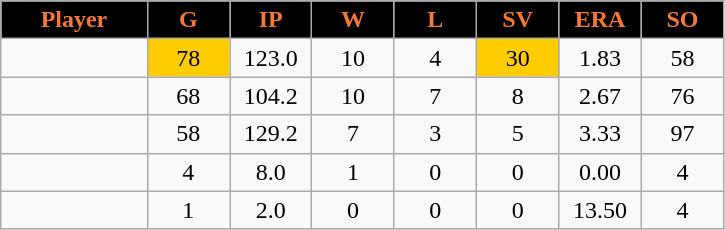<table class="wikitable sortable">
<tr>
<th style="background:black;color:#f47937;" width="16%">Player</th>
<th style="background:black;color:#f47937;" width="9%">G</th>
<th style="background:black;color:#f47937;" width="9%">IP</th>
<th style="background:black;color:#f47937;" width="9%">W</th>
<th style="background:black;color:#f47937;" width="9%">L</th>
<th style="background:black;color:#f47937;" width="9%">SV</th>
<th style="background:black;color:#f47937;" width="9%">ERA</th>
<th style="background:black;color:#f47937;" width="9%">SO</th>
</tr>
<tr align="center">
<td></td>
<td bgcolor="#FFCC00">78</td>
<td>123.0</td>
<td>10</td>
<td>4</td>
<td bgcolor="#FFCC00">30</td>
<td>1.83</td>
<td>58</td>
</tr>
<tr align="center">
<td></td>
<td>68</td>
<td>104.2</td>
<td>10</td>
<td>7</td>
<td>8</td>
<td>2.67</td>
<td>76</td>
</tr>
<tr align="center">
<td></td>
<td>58</td>
<td>129.2</td>
<td>7</td>
<td>3</td>
<td>5</td>
<td>3.33</td>
<td>97</td>
</tr>
<tr align="center">
<td></td>
<td>4</td>
<td>8.0</td>
<td>1</td>
<td>0</td>
<td>0</td>
<td>0.00</td>
<td>4</td>
</tr>
<tr align="center">
<td></td>
<td>1</td>
<td>2.0</td>
<td>0</td>
<td>0</td>
<td>0</td>
<td>13.50</td>
<td>4</td>
</tr>
</table>
